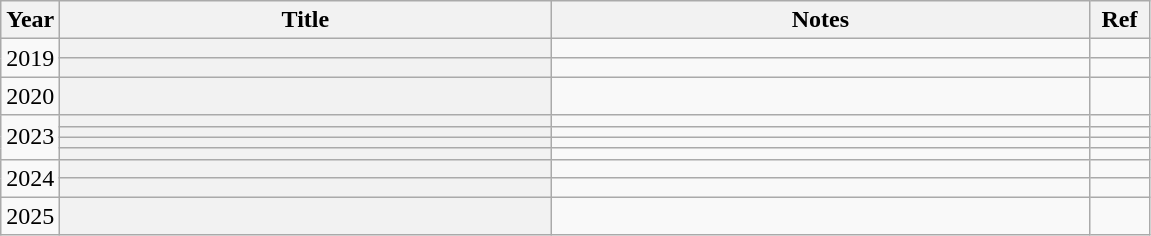<table class="wikitable sortable plainrowheaders" style="text-align: center;">
<tr>
<th scope="col">Year</th>
<th scope="col" style="width: 20em;">Title</th>
<th scope="col" style="width: 22em;" class="unsortable">Notes</th>
<th scope="col" style="width: 2em;" class="unsortable">Ref</th>
</tr>
<tr>
<td rowspan="2">2019</td>
<th scope="row"></th>
<td></td>
<td></td>
</tr>
<tr>
<th scope="row"></th>
<td></td>
<td></td>
</tr>
<tr>
<td>2020</td>
<th scope="row"></th>
<td></td>
<td></td>
</tr>
<tr>
<td rowspan="4">2023</td>
<th scope="row"></th>
<td></td>
<td></td>
</tr>
<tr>
<th scope="row"></th>
<td></td>
<td></td>
</tr>
<tr>
<th scope="row"></th>
<td></td>
<td></td>
</tr>
<tr>
<th scope="row"></th>
<td></td>
<td></td>
</tr>
<tr>
<td rowspan="2">2024</td>
<th scope="row"></th>
<td></td>
<td></td>
</tr>
<tr>
<th scope="row"></th>
<td></td>
<td></td>
</tr>
<tr>
<td>2025</td>
<th scope="row"></th>
<td></td>
<td></td>
</tr>
</table>
